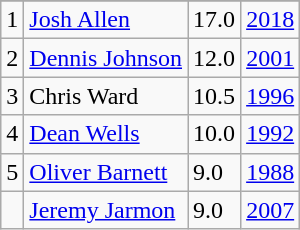<table class="wikitable">
<tr>
</tr>
<tr>
<td>1</td>
<td><a href='#'>Josh Allen</a></td>
<td>17.0</td>
<td><a href='#'>2018</a></td>
</tr>
<tr>
<td>2</td>
<td><a href='#'>Dennis Johnson</a></td>
<td>12.0</td>
<td><a href='#'>2001</a></td>
</tr>
<tr>
<td>3</td>
<td>Chris Ward</td>
<td>10.5</td>
<td><a href='#'>1996</a></td>
</tr>
<tr>
<td>4</td>
<td><a href='#'>Dean Wells</a></td>
<td>10.0</td>
<td><a href='#'>1992</a></td>
</tr>
<tr>
<td>5</td>
<td><a href='#'>Oliver Barnett</a></td>
<td>9.0</td>
<td><a href='#'>1988</a></td>
</tr>
<tr>
<td></td>
<td><a href='#'>Jeremy Jarmon</a></td>
<td>9.0</td>
<td><a href='#'>2007</a></td>
</tr>
</table>
